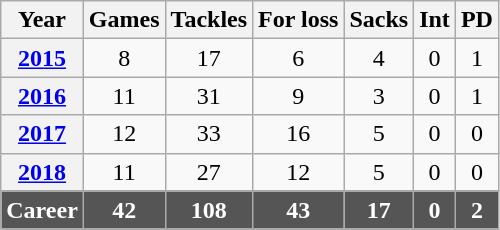<table class="wikitable" style="text-align:center;">
<tr>
<th>Year</th>
<th>Games</th>
<th>Tackles</th>
<th>For loss</th>
<th>Sacks</th>
<th>Int</th>
<th>PD</th>
</tr>
<tr>
<th><a href='#'>2015</a></th>
<td>8</td>
<td>17</td>
<td>6</td>
<td>4</td>
<td>0</td>
<td>1</td>
</tr>
<tr>
<th><a href='#'>2016</a></th>
<td>11</td>
<td>31</td>
<td>9</td>
<td>3</td>
<td>0</td>
<td>1</td>
</tr>
<tr>
<th><a href='#'>2017</a></th>
<td>12</td>
<td>33</td>
<td>16</td>
<td>5</td>
<td>0</td>
<td>0</td>
</tr>
<tr>
<th><a href='#'>2018</a></th>
<td>11</td>
<td>27</td>
<td>12</td>
<td>5</td>
<td>0</td>
<td>0</td>
</tr>
<tr style="background:#555; font-weight:bold; color:white;">
<td>Career</td>
<td>42</td>
<td>108</td>
<td>43</td>
<td>17</td>
<td>0</td>
<td>2</td>
</tr>
</table>
